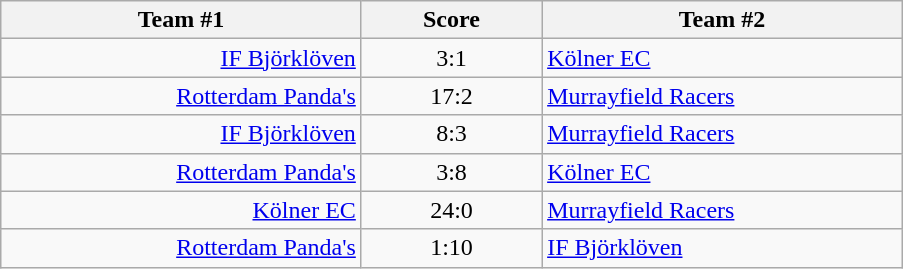<table class="wikitable" style="text-align: center;">
<tr>
<th width=22%>Team #1</th>
<th width=11%>Score</th>
<th width=22%>Team #2</th>
</tr>
<tr>
<td style="text-align: right;"><a href='#'>IF Björklöven</a> </td>
<td>3:1</td>
<td style="text-align: left;"> <a href='#'>Kölner EC</a></td>
</tr>
<tr>
<td style="text-align: right;"><a href='#'>Rotterdam Panda's</a> </td>
<td>17:2</td>
<td style="text-align: left;"> <a href='#'>Murrayfield Racers</a></td>
</tr>
<tr>
<td style="text-align: right;"><a href='#'>IF Björklöven</a> </td>
<td>8:3</td>
<td style="text-align: left;"> <a href='#'>Murrayfield Racers</a></td>
</tr>
<tr>
<td style="text-align: right;"><a href='#'>Rotterdam Panda's</a> </td>
<td>3:8</td>
<td style="text-align: left;"> <a href='#'>Kölner EC</a></td>
</tr>
<tr>
<td style="text-align: right;"><a href='#'>Kölner EC</a> </td>
<td>24:0</td>
<td style="text-align: left;"> <a href='#'>Murrayfield Racers</a></td>
</tr>
<tr>
<td style="text-align: right;"><a href='#'>Rotterdam Panda's</a> </td>
<td>1:10</td>
<td style="text-align: left;"> <a href='#'>IF Björklöven</a></td>
</tr>
</table>
